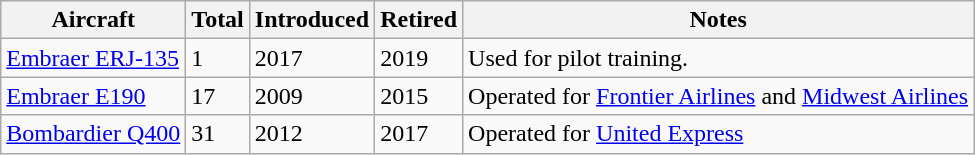<table class="wikitable">
<tr>
<th>Aircraft</th>
<th>Total</th>
<th>Introduced</th>
<th>Retired</th>
<th>Notes</th>
</tr>
<tr>
<td><a href='#'>Embraer ERJ-135</a></td>
<td>1</td>
<td>2017</td>
<td>2019</td>
<td>Used for pilot training.</td>
</tr>
<tr>
<td><a href='#'>Embraer E190</a></td>
<td>17</td>
<td>2009</td>
<td>2015</td>
<td>Operated for <a href='#'>Frontier Airlines</a> and <a href='#'>Midwest Airlines</a></td>
</tr>
<tr>
<td><a href='#'>Bombardier Q400</a></td>
<td>31</td>
<td>2012</td>
<td>2017</td>
<td>Operated for <a href='#'>United Express</a></td>
</tr>
</table>
